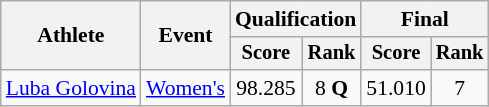<table class="wikitable" style="font-size:90%">
<tr>
<th rowspan="2">Athlete</th>
<th rowspan="2">Event</th>
<th colspan="2">Qualification</th>
<th colspan="2">Final</th>
</tr>
<tr style="font-size:95%">
<th>Score</th>
<th>Rank</th>
<th>Score</th>
<th>Rank</th>
</tr>
<tr align=center>
<td align=left><a href='#'>Luba Golovina</a></td>
<td align=left><a href='#'>Women's</a></td>
<td>98.285</td>
<td>8 <strong>Q</strong></td>
<td>51.010</td>
<td>7</td>
</tr>
</table>
